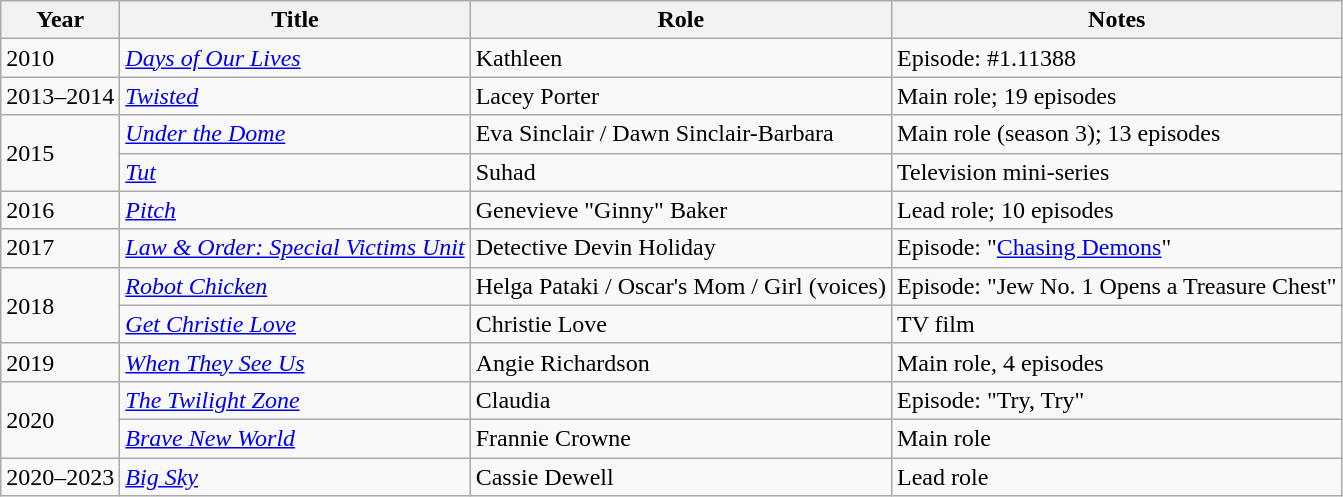<table class="wikitable sortable">
<tr>
<th>Year</th>
<th>Title</th>
<th>Role</th>
<th class="unsortable">Notes</th>
</tr>
<tr>
<td>2010</td>
<td><em><a href='#'>Days of Our Lives</a></em></td>
<td>Kathleen</td>
<td>Episode: #1.11388</td>
</tr>
<tr>
<td>2013–2014</td>
<td><em><a href='#'>Twisted</a></em></td>
<td>Lacey Porter</td>
<td>Main role; 19 episodes</td>
</tr>
<tr>
<td rowspan="2">2015</td>
<td><em><a href='#'>Under the Dome</a></em></td>
<td>Eva Sinclair / Dawn Sinclair-Barbara</td>
<td>Main role (season 3); 13 episodes</td>
</tr>
<tr>
<td><em><a href='#'>Tut</a></em></td>
<td>Suhad</td>
<td>Television mini-series</td>
</tr>
<tr>
<td>2016</td>
<td><em><a href='#'>Pitch</a></em></td>
<td>Genevieve "Ginny" Baker</td>
<td>Lead role; 10 episodes</td>
</tr>
<tr>
<td>2017</td>
<td><em><a href='#'>Law & Order: Special Victims Unit</a></em></td>
<td>Detective Devin Holiday</td>
<td>Episode: "<a href='#'>Chasing Demons</a>"</td>
</tr>
<tr>
<td rowspan="2">2018</td>
<td><em><a href='#'>Robot Chicken</a></em></td>
<td>Helga Pataki / Oscar's Mom / Girl (voices)</td>
<td>Episode: "Jew No. 1 Opens a Treasure Chest"</td>
</tr>
<tr>
<td><em><a href='#'>Get Christie Love</a></em></td>
<td>Christie Love</td>
<td>TV film</td>
</tr>
<tr>
<td>2019</td>
<td><em><a href='#'>When They See Us</a></em></td>
<td>Angie Richardson</td>
<td>Main role, 4 episodes</td>
</tr>
<tr>
<td rowspan="2">2020</td>
<td data-sort-value="Twilight Zone, The"><em><a href='#'>The Twilight Zone</a></em></td>
<td>Claudia</td>
<td>Episode: "Try, Try"</td>
</tr>
<tr>
<td><em><a href='#'>Brave New World</a></em></td>
<td>Frannie Crowne</td>
<td>Main role</td>
</tr>
<tr>
<td>2020–2023</td>
<td><em><a href='#'>Big Sky</a></em></td>
<td>Cassie Dewell</td>
<td>Lead role</td>
</tr>
</table>
